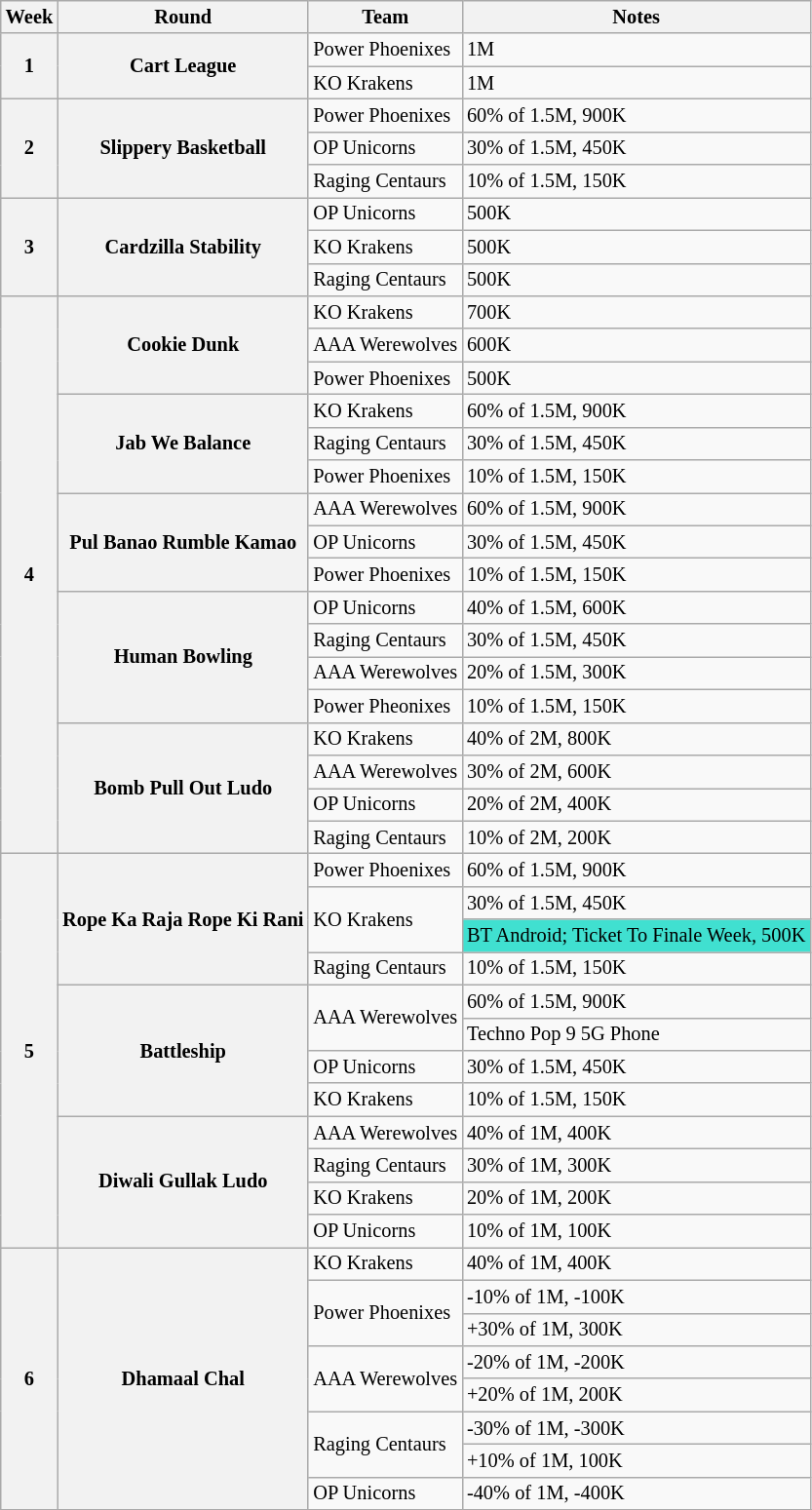<table class="wikitable" style=font-size:85%;>
<tr>
<th>Week</th>
<th>Round</th>
<th>Team</th>
<th>Notes</th>
</tr>
<tr>
<th rowspan="2">1</th>
<th rowspan="2">Cart League</th>
<td>Power Phoenixes</td>
<td>1M</td>
</tr>
<tr>
<td>KO Krakens</td>
<td>1M</td>
</tr>
<tr>
<th rowspan="3">2</th>
<th rowspan="3">Slippery Basketball</th>
<td>Power Phoenixes</td>
<td>60% of 1.5M, 900K</td>
</tr>
<tr>
<td>OP Unicorns</td>
<td>30% of 1.5M, 450K</td>
</tr>
<tr>
<td>Raging Centaurs</td>
<td>10% of 1.5M, 150K</td>
</tr>
<tr>
<th rowspan="3">3</th>
<th rowspan="3">Cardzilla Stability</th>
<td>OP Unicorns</td>
<td>500K</td>
</tr>
<tr>
<td>KO Krakens</td>
<td>500K</td>
</tr>
<tr>
<td>Raging Centaurs</td>
<td>500K</td>
</tr>
<tr>
<th rowspan="17">4</th>
<th rowspan="3">Cookie Dunk</th>
<td>KO Krakens</td>
<td>700K</td>
</tr>
<tr>
<td>AAA Werewolves</td>
<td>600K</td>
</tr>
<tr>
<td>Power Phoenixes</td>
<td>500K</td>
</tr>
<tr>
<th rowspan="3">Jab We Balance</th>
<td>KO Krakens</td>
<td>60% of 1.5M, 900K</td>
</tr>
<tr>
<td>Raging Centaurs</td>
<td>30% of 1.5M, 450K</td>
</tr>
<tr>
<td>Power Phoenixes</td>
<td>10% of 1.5M, 150K</td>
</tr>
<tr>
<th rowspan="3">Pul Banao Rumble Kamao</th>
<td>AAA Werewolves</td>
<td>60% of 1.5M, 900K</td>
</tr>
<tr>
<td>OP Unicorns</td>
<td>30% of 1.5M, 450K</td>
</tr>
<tr>
<td>Power Phoenixes</td>
<td>10% of 1.5M, 150K</td>
</tr>
<tr>
<th rowspan="4">Human Bowling</th>
<td>OP Unicorns</td>
<td>40% of 1.5M, 600K</td>
</tr>
<tr>
<td>Raging Centaurs</td>
<td>30% of 1.5M, 450K</td>
</tr>
<tr>
<td>AAA Werewolves</td>
<td>20% of 1.5M, 300K</td>
</tr>
<tr>
<td>Power Pheonixes</td>
<td>10% of 1.5M, 150K</td>
</tr>
<tr>
<th rowspan="4">Bomb Pull Out Ludo</th>
<td>KO Krakens</td>
<td>40% of 2M, 800K</td>
</tr>
<tr>
<td>AAA Werewolves</td>
<td>30% of 2M, 600K</td>
</tr>
<tr>
<td>OP Unicorns</td>
<td>20% of 2M, 400K</td>
</tr>
<tr>
<td>Raging Centaurs</td>
<td>10% of 2M, 200K</td>
</tr>
<tr>
<th rowspan="12">5</th>
<th rowspan="4">Rope Ka Raja Rope Ki Rani</th>
<td>Power Phoenixes</td>
<td>60% of 1.5M, 900K</td>
</tr>
<tr>
<td rowspan="2">KO Krakens</td>
<td>30% of 1.5M, 450K</td>
</tr>
<tr>
<td bgcolor="turquoise">BT Android; Ticket To Finale Week, 500K</td>
</tr>
<tr>
<td>Raging Centaurs</td>
<td>10% of 1.5M, 150K</td>
</tr>
<tr>
<th rowspan="4">Battleship</th>
<td rowspan="2">AAA Werewolves</td>
<td>60% of 1.5M, 900K</td>
</tr>
<tr>
<td>Techno Pop 9 5G Phone</td>
</tr>
<tr>
<td>OP Unicorns</td>
<td>30% of 1.5M, 450K</td>
</tr>
<tr>
<td>KO Krakens</td>
<td>10% of 1.5M, 150K</td>
</tr>
<tr>
<th rowspan="4">Diwali Gullak Ludo</th>
<td>AAA Werewolves</td>
<td>40% of 1M, 400K</td>
</tr>
<tr>
<td>Raging Centaurs</td>
<td>30% of 1M, 300K</td>
</tr>
<tr>
<td>KO Krakens</td>
<td>20% of 1M, 200K</td>
</tr>
<tr>
<td>OP Unicorns</td>
<td>10% of 1M, 100K</td>
</tr>
<tr>
<th rowspan="8">6</th>
<th rowspan="8">Dhamaal Chal</th>
<td>KO Krakens</td>
<td>40% of 1M, 400K</td>
</tr>
<tr>
<td rowspan="2">Power Phoenixes</td>
<td>-10% of 1M, -100K</td>
</tr>
<tr>
<td>+30% of 1M, 300K</td>
</tr>
<tr>
<td rowspan="2">AAA Werewolves</td>
<td>-20% of 1M, -200K</td>
</tr>
<tr>
<td>+20% of 1M, 200K</td>
</tr>
<tr>
<td rowspan="2">Raging Centaurs</td>
<td>-30% of 1M, -300K</td>
</tr>
<tr>
<td>+10% of 1M, 100K</td>
</tr>
<tr>
<td>OP Unicorns</td>
<td>-40% of 1M, -400K</td>
</tr>
<tr>
</tr>
</table>
